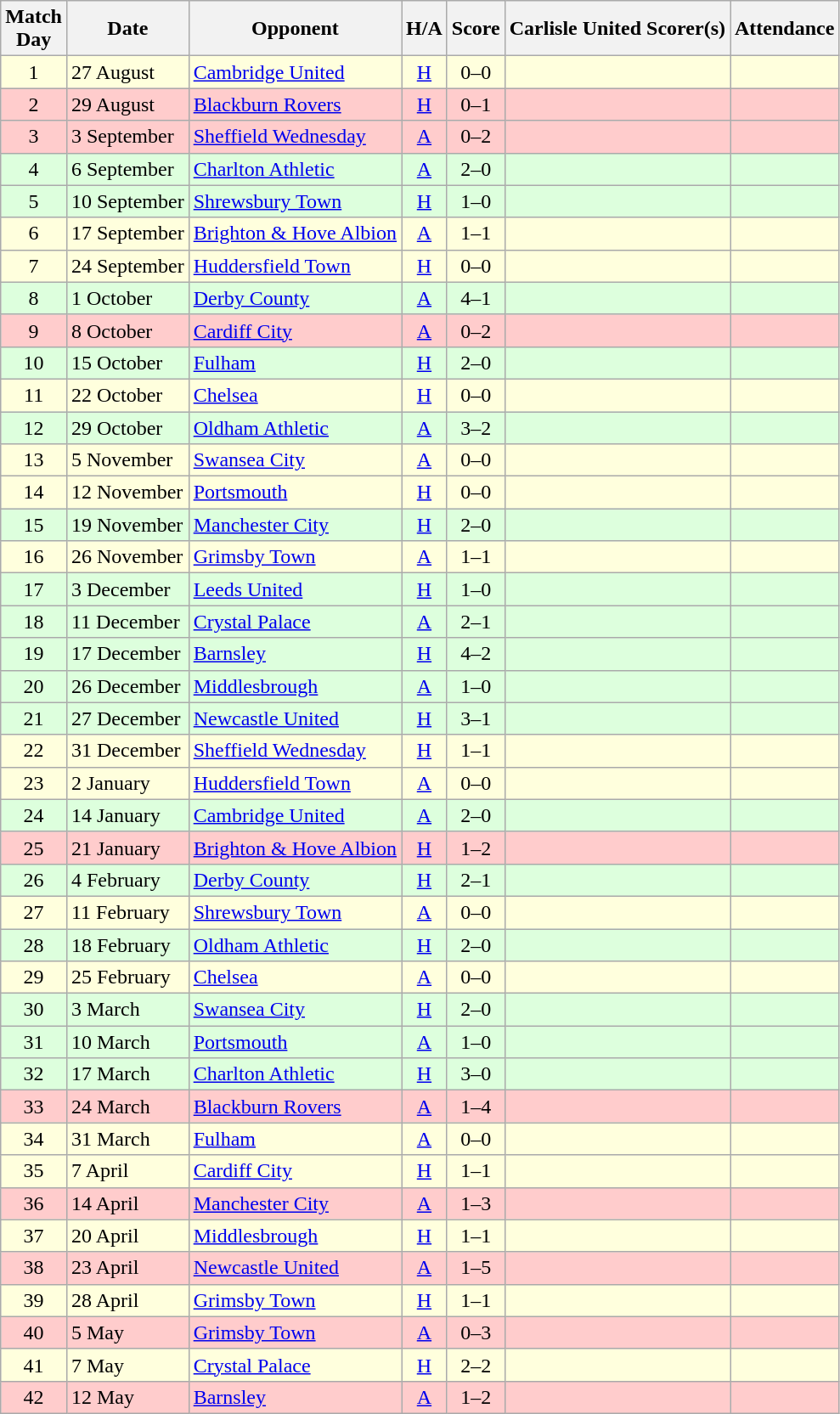<table class="wikitable" style="text-align:center">
<tr>
<th>Match<br> Day</th>
<th>Date</th>
<th>Opponent</th>
<th>H/A</th>
<th>Score</th>
<th>Carlisle United Scorer(s)</th>
<th>Attendance</th>
</tr>
<tr bgcolor=#ffffdd>
<td>1</td>
<td align=left>27 August</td>
<td align=left><a href='#'>Cambridge United</a></td>
<td><a href='#'>H</a></td>
<td>0–0</td>
<td align=left></td>
<td></td>
</tr>
<tr bgcolor=#FFCCCC>
<td>2</td>
<td align=left>29 August</td>
<td align=left><a href='#'>Blackburn Rovers</a></td>
<td><a href='#'>H</a></td>
<td>0–1</td>
<td align=left></td>
<td></td>
</tr>
<tr bgcolor=#FFCCCC>
<td>3</td>
<td align=left>3 September</td>
<td align=left><a href='#'>Sheffield Wednesday</a></td>
<td><a href='#'>A</a></td>
<td>0–2</td>
<td align=left></td>
<td></td>
</tr>
<tr bgcolor=#ddffdd>
<td>4</td>
<td align=left>6 September</td>
<td align=left><a href='#'>Charlton Athletic</a></td>
<td><a href='#'>A</a></td>
<td>2–0</td>
<td align=left></td>
<td></td>
</tr>
<tr bgcolor=#ddffdd>
<td>5</td>
<td align=left>10 September</td>
<td align=left><a href='#'>Shrewsbury Town</a></td>
<td><a href='#'>H</a></td>
<td>1–0</td>
<td align=left></td>
<td></td>
</tr>
<tr bgcolor=#ffffdd>
<td>6</td>
<td align=left>17 September</td>
<td align=left><a href='#'>Brighton & Hove Albion</a></td>
<td><a href='#'>A</a></td>
<td>1–1</td>
<td align=left></td>
<td></td>
</tr>
<tr bgcolor=#ffffdd>
<td>7</td>
<td align=left>24 September</td>
<td align=left><a href='#'>Huddersfield Town</a></td>
<td><a href='#'>H</a></td>
<td>0–0</td>
<td align=left></td>
<td></td>
</tr>
<tr bgcolor=#ddffdd>
<td>8</td>
<td align=left>1 October</td>
<td align=left><a href='#'>Derby County</a></td>
<td><a href='#'>A</a></td>
<td>4–1</td>
<td align=left></td>
<td></td>
</tr>
<tr bgcolor=#FFCCCC>
<td>9</td>
<td align=left>8 October</td>
<td align=left><a href='#'>Cardiff City</a></td>
<td><a href='#'>A</a></td>
<td>0–2</td>
<td align=left></td>
<td></td>
</tr>
<tr bgcolor=#ddffdd>
<td>10</td>
<td align=left>15 October</td>
<td align=left><a href='#'>Fulham</a></td>
<td><a href='#'>H</a></td>
<td>2–0</td>
<td align=left></td>
<td></td>
</tr>
<tr bgcolor=#ffffdd>
<td>11</td>
<td align=left>22 October</td>
<td align=left><a href='#'>Chelsea</a></td>
<td><a href='#'>H</a></td>
<td>0–0</td>
<td align=left></td>
<td></td>
</tr>
<tr bgcolor=#ddffdd>
<td>12</td>
<td align=left>29 October</td>
<td align=left><a href='#'>Oldham Athletic</a></td>
<td><a href='#'>A</a></td>
<td>3–2</td>
<td align=left></td>
<td></td>
</tr>
<tr bgcolor=#ffffdd>
<td>13</td>
<td align=left>5 November</td>
<td align=left><a href='#'>Swansea City</a></td>
<td><a href='#'>A</a></td>
<td>0–0</td>
<td align=left></td>
<td></td>
</tr>
<tr bgcolor=#ffffdd>
<td>14</td>
<td align=left>12 November</td>
<td align=left><a href='#'>Portsmouth</a></td>
<td><a href='#'>H</a></td>
<td>0–0</td>
<td align=left></td>
<td></td>
</tr>
<tr bgcolor=#ddffdd>
<td>15</td>
<td align=left>19 November</td>
<td align=left><a href='#'>Manchester City</a></td>
<td><a href='#'>H</a></td>
<td>2–0</td>
<td align=left></td>
<td></td>
</tr>
<tr bgcolor=#ffffdd>
<td>16</td>
<td align=left>26 November</td>
<td align=left><a href='#'>Grimsby Town</a></td>
<td><a href='#'>A</a></td>
<td>1–1</td>
<td align=left></td>
<td></td>
</tr>
<tr bgcolor=#ddffdd>
<td>17</td>
<td align=left>3 December</td>
<td align=left><a href='#'>Leeds United</a></td>
<td><a href='#'>H</a></td>
<td>1–0</td>
<td align=left></td>
<td></td>
</tr>
<tr bgcolor=#ddffdd>
<td>18</td>
<td align=left>11 December</td>
<td align=left><a href='#'>Crystal Palace</a></td>
<td><a href='#'>A</a></td>
<td>2–1</td>
<td align=left></td>
<td></td>
</tr>
<tr bgcolor=#ddffdd>
<td>19</td>
<td align=left>17 December</td>
<td align=left><a href='#'>Barnsley</a></td>
<td><a href='#'>H</a></td>
<td>4–2</td>
<td align=left></td>
<td></td>
</tr>
<tr bgcolor=#ddffdd>
<td>20</td>
<td align=left>26 December</td>
<td align=left><a href='#'>Middlesbrough</a></td>
<td><a href='#'>A</a></td>
<td>1–0</td>
<td align=left></td>
<td></td>
</tr>
<tr bgcolor=#ddffdd>
<td>21</td>
<td align=left>27 December</td>
<td align=left><a href='#'>Newcastle United</a></td>
<td><a href='#'>H</a></td>
<td>3–1</td>
<td align=left></td>
<td></td>
</tr>
<tr bgcolor=#ffffdd>
<td>22</td>
<td align=left>31 December</td>
<td align=left><a href='#'>Sheffield Wednesday</a></td>
<td><a href='#'>H</a></td>
<td>1–1</td>
<td align=left></td>
<td></td>
</tr>
<tr bgcolor=#ffffdd>
<td>23</td>
<td align=left>2 January</td>
<td align=left><a href='#'>Huddersfield Town</a></td>
<td><a href='#'>A</a></td>
<td>0–0</td>
<td align=left></td>
<td></td>
</tr>
<tr bgcolor=#ddffdd>
<td>24</td>
<td align=left>14 January</td>
<td align=left><a href='#'>Cambridge United</a></td>
<td><a href='#'>A</a></td>
<td>2–0</td>
<td align=left></td>
<td></td>
</tr>
<tr bgcolor=#FFCCCC>
<td>25</td>
<td align=left>21 January</td>
<td align=left><a href='#'>Brighton & Hove Albion</a></td>
<td><a href='#'>H</a></td>
<td>1–2</td>
<td align=left></td>
<td></td>
</tr>
<tr bgcolor=#ddffdd>
<td>26</td>
<td align=left>4 February</td>
<td align=left><a href='#'>Derby County</a></td>
<td><a href='#'>H</a></td>
<td>2–1</td>
<td align=left></td>
<td></td>
</tr>
<tr bgcolor=#ffffdd>
<td>27</td>
<td align=left>11 February</td>
<td align=left><a href='#'>Shrewsbury Town</a></td>
<td><a href='#'>A</a></td>
<td>0–0</td>
<td align=left></td>
<td></td>
</tr>
<tr bgcolor=#ddffdd>
<td>28</td>
<td align=left>18 February</td>
<td align=left><a href='#'>Oldham Athletic</a></td>
<td><a href='#'>H</a></td>
<td>2–0</td>
<td align=left></td>
<td></td>
</tr>
<tr bgcolor=#ffffdd>
<td>29</td>
<td align=left>25 February</td>
<td align=left><a href='#'>Chelsea</a></td>
<td><a href='#'>A</a></td>
<td>0–0</td>
<td align=left></td>
<td></td>
</tr>
<tr bgcolor=#ddffdd>
<td>30</td>
<td align=left>3 March</td>
<td align=left><a href='#'>Swansea City</a></td>
<td><a href='#'>H</a></td>
<td>2–0</td>
<td align=left></td>
<td></td>
</tr>
<tr bgcolor=#ddffdd>
<td>31</td>
<td align=left>10 March</td>
<td align=left><a href='#'>Portsmouth</a></td>
<td><a href='#'>A</a></td>
<td>1–0</td>
<td align=left></td>
<td></td>
</tr>
<tr bgcolor=#ddffdd>
<td>32</td>
<td align=left>17 March</td>
<td align=left><a href='#'>Charlton Athletic</a></td>
<td><a href='#'>H</a></td>
<td>3–0</td>
<td align=left></td>
<td></td>
</tr>
<tr bgcolor=#FFCCCC>
<td>33</td>
<td align=left>24 March</td>
<td align=left><a href='#'>Blackburn Rovers</a></td>
<td><a href='#'>A</a></td>
<td>1–4</td>
<td align=left></td>
<td></td>
</tr>
<tr bgcolor=#ffffdd>
<td>34</td>
<td align=left>31 March</td>
<td align=left><a href='#'>Fulham</a></td>
<td><a href='#'>A</a></td>
<td>0–0</td>
<td align=left></td>
<td></td>
</tr>
<tr bgcolor=#ffffdd>
<td>35</td>
<td align=left>7 April</td>
<td align=left><a href='#'>Cardiff City</a></td>
<td><a href='#'>H</a></td>
<td>1–1</td>
<td align=left></td>
<td></td>
</tr>
<tr bgcolor=#FFCCCC>
<td>36</td>
<td align=left>14 April</td>
<td align=left><a href='#'>Manchester City</a></td>
<td><a href='#'>A</a></td>
<td>1–3</td>
<td align=left></td>
<td></td>
</tr>
<tr bgcolor=#ffffdd>
<td>37</td>
<td align=left>20 April</td>
<td align=left><a href='#'>Middlesbrough</a></td>
<td><a href='#'>H</a></td>
<td>1–1</td>
<td align=left></td>
<td></td>
</tr>
<tr bgcolor=#FFCCCC>
<td>38</td>
<td align=left>23 April</td>
<td align=left><a href='#'>Newcastle United</a></td>
<td><a href='#'>A</a></td>
<td>1–5</td>
<td align=left></td>
<td></td>
</tr>
<tr bgcolor=#ffffdd>
<td>39</td>
<td align=left>28 April</td>
<td align=left><a href='#'>Grimsby Town</a></td>
<td><a href='#'>H</a></td>
<td>1–1</td>
<td align=left></td>
<td></td>
</tr>
<tr bgcolor=#FFCCCC>
<td>40</td>
<td align=left>5 May</td>
<td align=left><a href='#'>Grimsby Town</a></td>
<td><a href='#'>A</a></td>
<td>0–3</td>
<td align=left></td>
<td></td>
</tr>
<tr bgcolor=#ffffdd>
<td>41</td>
<td align=left>7 May</td>
<td align=left><a href='#'>Crystal Palace</a></td>
<td><a href='#'>H</a></td>
<td>2–2</td>
<td align=left></td>
<td></td>
</tr>
<tr bgcolor=#FFCCCC>
<td>42</td>
<td align=left>12 May</td>
<td align=left><a href='#'>Barnsley</a></td>
<td><a href='#'>A</a></td>
<td>1–2</td>
<td align=left></td>
<td></td>
</tr>
</table>
